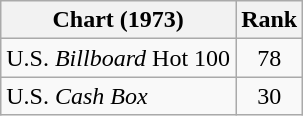<table class="wikitable sortable">
<tr>
<th align="left">Chart (1973)</th>
<th style="text-align:center;">Rank</th>
</tr>
<tr>
<td>U.S. <em>Billboard</em> Hot 100 </td>
<td style="text-align:center;">78</td>
</tr>
<tr>
<td>U.S. <em>Cash Box</em> </td>
<td style="text-align:center;">30</td>
</tr>
</table>
